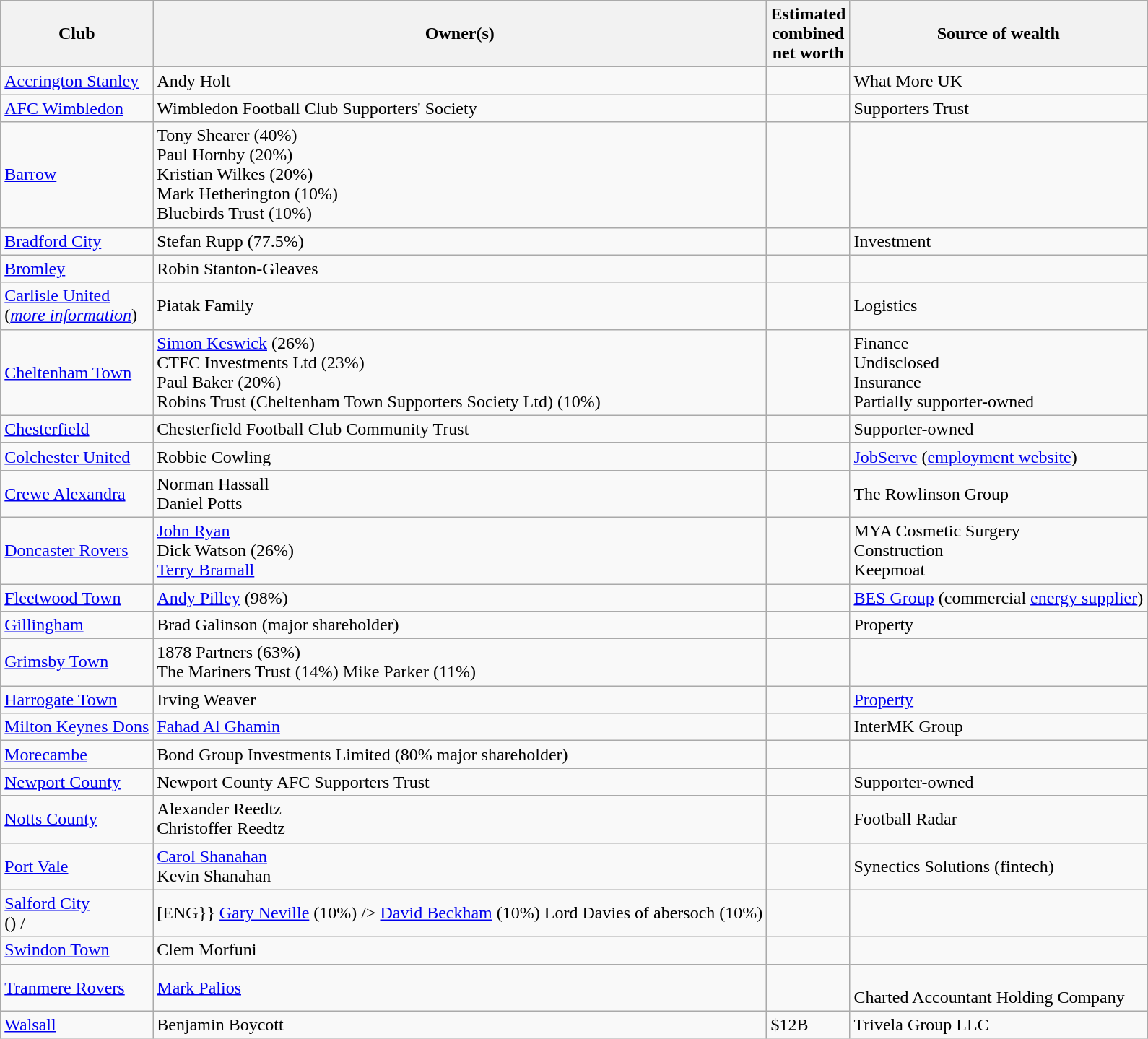<table class="wikitable sortable">
<tr>
<th>Club</th>
<th>Owner(s)</th>
<th>Estimated<br>combined<br>net worth</th>
<th>Source of wealth</th>
</tr>
<tr>
<td><a href='#'>Accrington Stanley</a></td>
<td> Andy Holt</td>
<td></td>
<td>What More UK</td>
</tr>
<tr>
<td><a href='#'>AFC Wimbledon</a></td>
<td> Wimbledon Football Club Supporters' Society</td>
<td></td>
<td>Supporters Trust</td>
</tr>
<tr>
<td><a href='#'>Barrow</a></td>
<td> Tony Shearer (40%)<br> Paul Hornby (20%)<br> Kristian Wilkes (20%)<br>  Mark Hetherington (10%)<br> Bluebirds Trust (10%)</td>
<td></td>
<td></td>
</tr>
<tr>
<td><a href='#'>Bradford City</a></td>
<td> Stefan Rupp (77.5%)</td>
<td></td>
<td>Investment</td>
</tr>
<tr>
<td><a href='#'>Bromley</a></td>
<td> Robin Stanton-Gleaves</td>
<td></td>
<td></td>
</tr>
<tr>
<td><a href='#'>Carlisle United</a><br>(<em><a href='#'>more information</a></em>)</td>
<td> Piatak Family</td>
<td></td>
<td>Logistics</td>
</tr>
<tr>
<td><a href='#'>Cheltenham Town</a></td>
<td> <a href='#'>Simon Keswick</a> (26%)<br> CTFC Investments Ltd (23%)<br> Paul Baker (20%)<br> Robins Trust (Cheltenham Town Supporters Society Ltd) (10%)</td>
<td></td>
<td>Finance<br>Undisclosed<br>Insurance<br>Partially supporter-owned</td>
</tr>
<tr>
<td><a href='#'>Chesterfield</a></td>
<td> Chesterfield Football Club Community Trust</td>
<td></td>
<td>Supporter-owned</td>
</tr>
<tr>
<td><a href='#'>Colchester United</a></td>
<td> Robbie Cowling</td>
<td></td>
<td><a href='#'>JobServe</a> (<a href='#'>employment website</a>)</td>
</tr>
<tr>
<td><a href='#'>Crewe Alexandra</a></td>
<td> Norman Hassall<br> Daniel Potts</td>
<td></td>
<td>The Rowlinson Group</td>
</tr>
<tr>
<td><a href='#'>Doncaster Rovers</a></td>
<td> <a href='#'>John Ryan</a><br> Dick Watson (26%)<br> <a href='#'>Terry Bramall</a></td>
<td></td>
<td>MYA Cosmetic Surgery<br>Construction<br>Keepmoat<br></td>
</tr>
<tr>
<td><a href='#'>Fleetwood Town</a></td>
<td> <a href='#'>Andy Pilley</a> (98%)</td>
<td></td>
<td><a href='#'>BES Group</a> (commercial <a href='#'>energy supplier</a>)</td>
</tr>
<tr>
<td><a href='#'>Gillingham</a></td>
<td> Brad Galinson (major shareholder)</td>
<td></td>
<td>Property</td>
</tr>
<tr>
<td><a href='#'>Grimsby Town</a></td>
<td> 1878 Partners (63%)<br> The Mariners Trust (14%)
 Mike Parker (11%)</td>
<td></td>
<td></td>
</tr>
<tr>
<td><a href='#'>Harrogate Town</a></td>
<td> Irving Weaver</td>
<td></td>
<td><a href='#'>Property</a></td>
</tr>
<tr>
<td><a href='#'>Milton Keynes Dons</a></td>
<td> <a href='#'>Fahad Al Ghamin</a></td>
<td></td>
<td>InterMK Group</td>
</tr>
<tr>
<td><a href='#'>Morecambe</a></td>
<td> Bond Group Investments Limited (80% major shareholder)</td>
<td></td>
<td></td>
</tr>
<tr>
<td><a href='#'>Newport County</a></td>
<td> Newport County AFC Supporters Trust</td>
<td></td>
<td>Supporter-owned</td>
</tr>
<tr>
<td><a href='#'>Notts County</a></td>
<td> Alexander Reedtz<br> Christoffer Reedtz</td>
<td></td>
<td>Football Radar</td>
</tr>
<tr>
<td><a href='#'>Port Vale</a></td>
<td> <a href='#'>Carol Shanahan</a><br> Kevin Shanahan</td>
<td></td>
<td>Synectics Solutions (fintech)</td>
</tr>
<tr>
<td><a href='#'>Salford City</a><br>(<em><a href='#'></a></em>) /</td>
<td>[ENG}} <a href='#'>Gary Neville</a> (10%) /> <a href='#'>David Beckham</a> (10%) Lord Davies of abersoch (10%)</td>
<td></td>
<td></td>
</tr>
<tr>
<td><a href='#'>Swindon Town</a></td>
<td> Clem Morfuni</td>
<td></td>
<td></td>
</tr>
<tr>
<td><a href='#'>Tranmere Rovers</a></td>
<td> <a href='#'>Mark Palios</a></td>
<td></td>
<td><br>Charted Accountant
Holding Company</td>
</tr>
<tr>
<td><a href='#'>Walsall</a></td>
<td> Benjamin Boycott</td>
<td>$12B</td>
<td>Trivela Group LLC</td>
</tr>
</table>
